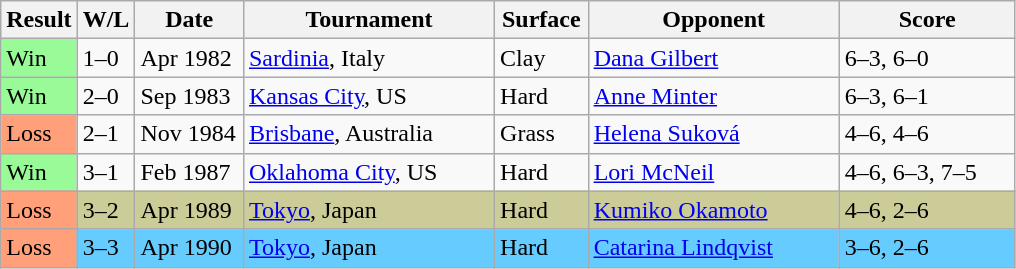<table class="sortable wikitable">
<tr>
<th style="width:40px">Result</th>
<th style="width:30px" class="unsortable">W/L</th>
<th style="width:65px">Date</th>
<th style="width:160px">Tournament</th>
<th style="width:55px">Surface</th>
<th style="width:160px">Opponent</th>
<th style="width:110px" class="unsortable">Score</th>
</tr>
<tr>
<td style="background:#98fb98;">Win</td>
<td>1–0</td>
<td>Apr 1982</td>
<td><a href='#'>Sardinia</a>, Italy</td>
<td>Clay</td>
<td> <a href='#'>Dana Gilbert</a></td>
<td>6–3, 6–0</td>
</tr>
<tr>
<td style="background:#98fb98;">Win</td>
<td>2–0</td>
<td>Sep 1983</td>
<td><a href='#'>Kansas City</a>, US</td>
<td>Hard</td>
<td> <a href='#'>Anne Minter</a></td>
<td>6–3, 6–1</td>
</tr>
<tr>
<td style="background:#ffa07a;">Loss</td>
<td>2–1</td>
<td>Nov 1984</td>
<td><a href='#'>Brisbane</a>, Australia</td>
<td>Grass</td>
<td> <a href='#'>Helena Suková</a></td>
<td>4–6, 4–6</td>
</tr>
<tr>
<td style="background:#98fb98;">Win</td>
<td>3–1</td>
<td>Feb 1987</td>
<td><a href='#'>Oklahoma City</a>, US</td>
<td>Hard</td>
<td> <a href='#'>Lori McNeil</a></td>
<td>4–6, 6–3, 7–5</td>
</tr>
<tr bgcolor=#CCCC99>
<td style="background:#ffa07a;">Loss</td>
<td>3–2</td>
<td>Apr 1989</td>
<td><a href='#'>Tokyo</a>, Japan</td>
<td>Hard</td>
<td> <a href='#'>Kumiko Okamoto</a></td>
<td>4–6, 2–6</td>
</tr>
<tr bgcolor=#66CCFF>
<td style="background:#ffa07a;">Loss</td>
<td>3–3</td>
<td>Apr 1990</td>
<td><a href='#'>Tokyo</a>, Japan</td>
<td>Hard</td>
<td> <a href='#'>Catarina Lindqvist</a></td>
<td>3–6, 2–6</td>
</tr>
</table>
